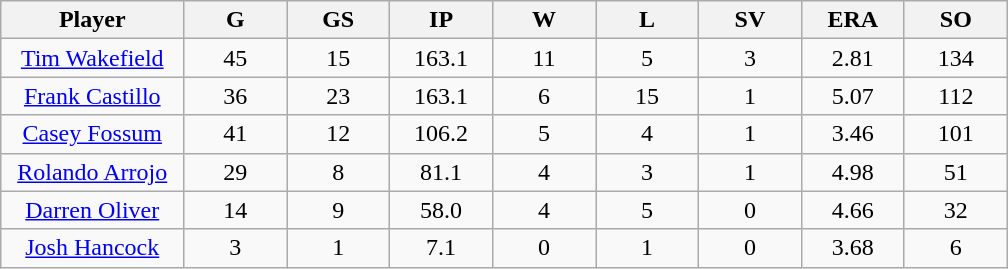<table class="wikitable sortable">
<tr>
<th bgcolor="#DDDDFF" width="16%">Player</th>
<th bgcolor="#DDDDFF" width="9%">G</th>
<th bgcolor="#DDDDFF" width="9%">GS</th>
<th bgcolor="#DDDDFF" width="9%">IP</th>
<th bgcolor="#DDDDFF" width="9%">W</th>
<th bgcolor="#DDDDFF" width="9%">L</th>
<th bgcolor="#DDDDFF" width="9%">SV</th>
<th bgcolor="#DDDDFF" width="9%">ERA</th>
<th bgcolor="#DDDDFF" width="9%">SO</th>
</tr>
<tr align="center">
<td><a href='#'>Tim Wakefield</a></td>
<td>45</td>
<td>15</td>
<td>163.1</td>
<td>11</td>
<td>5</td>
<td>3</td>
<td>2.81</td>
<td>134</td>
</tr>
<tr align="center">
<td><a href='#'>Frank Castillo</a></td>
<td>36</td>
<td>23</td>
<td>163.1</td>
<td>6</td>
<td>15</td>
<td>1</td>
<td>5.07</td>
<td>112</td>
</tr>
<tr align=center>
<td><a href='#'>Casey Fossum</a></td>
<td>41</td>
<td>12</td>
<td>106.2</td>
<td>5</td>
<td>4</td>
<td>1</td>
<td>3.46</td>
<td>101</td>
</tr>
<tr align="center">
<td><a href='#'>Rolando Arrojo</a></td>
<td>29</td>
<td>8</td>
<td>81.1</td>
<td>4</td>
<td>3</td>
<td>1</td>
<td>4.98</td>
<td>51</td>
</tr>
<tr align=center>
<td><a href='#'>Darren Oliver</a></td>
<td>14</td>
<td>9</td>
<td>58.0</td>
<td>4</td>
<td>5</td>
<td>0</td>
<td>4.66</td>
<td>32</td>
</tr>
<tr align=center>
<td><a href='#'>Josh Hancock</a></td>
<td>3</td>
<td>1</td>
<td>7.1</td>
<td>0</td>
<td>1</td>
<td>0</td>
<td>3.68</td>
<td>6</td>
</tr>
</table>
